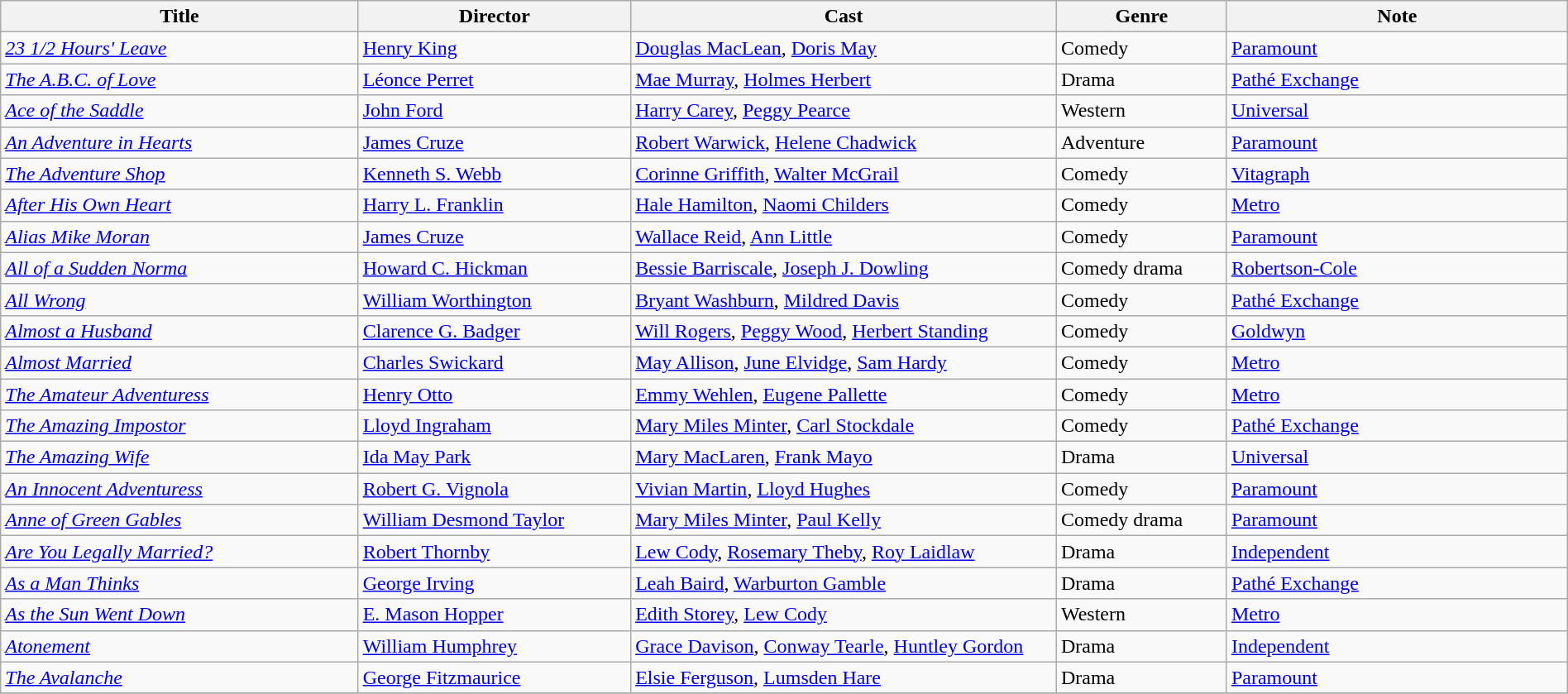<table class="wikitable" style="width:100%;">
<tr>
<th style="width:21%;">Title</th>
<th style="width:16%;">Director</th>
<th style="width:25%;">Cast</th>
<th style="width:10%;">Genre</th>
<th style="width:20%;">Note</th>
</tr>
<tr>
<td><em><a href='#'>23 1/2 Hours' Leave</a></em></td>
<td><a href='#'>Henry King</a></td>
<td><a href='#'>Douglas MacLean</a>, <a href='#'>Doris May</a></td>
<td>Comedy</td>
<td><a href='#'>Paramount</a></td>
</tr>
<tr>
<td><em><a href='#'>The A.B.C. of Love</a></em></td>
<td><a href='#'>Léonce Perret</a></td>
<td><a href='#'>Mae Murray</a>, <a href='#'>Holmes Herbert</a></td>
<td>Drama</td>
<td><a href='#'>Pathé Exchange</a></td>
</tr>
<tr>
<td><em><a href='#'>Ace of the Saddle</a></em></td>
<td><a href='#'>John Ford</a></td>
<td><a href='#'>Harry Carey</a>, <a href='#'>Peggy Pearce</a></td>
<td>Western</td>
<td><a href='#'>Universal</a></td>
</tr>
<tr>
<td><em><a href='#'>An Adventure in Hearts</a></em></td>
<td><a href='#'>James Cruze</a></td>
<td><a href='#'>Robert Warwick</a>, <a href='#'>Helene Chadwick</a></td>
<td>Adventure</td>
<td><a href='#'>Paramount</a></td>
</tr>
<tr>
<td><em><a href='#'>The Adventure Shop</a></em></td>
<td><a href='#'>Kenneth S. Webb</a></td>
<td><a href='#'>Corinne Griffith</a>, <a href='#'>Walter McGrail</a></td>
<td>Comedy</td>
<td><a href='#'>Vitagraph</a></td>
</tr>
<tr>
<td><em><a href='#'>After His Own Heart</a></em></td>
<td><a href='#'>Harry L. Franklin</a></td>
<td><a href='#'>Hale Hamilton</a>, <a href='#'>Naomi Childers</a></td>
<td>Comedy</td>
<td><a href='#'>Metro</a></td>
</tr>
<tr>
<td><em><a href='#'>Alias Mike Moran</a></em></td>
<td><a href='#'>James Cruze</a></td>
<td><a href='#'>Wallace Reid</a>, <a href='#'>Ann Little</a></td>
<td>Comedy</td>
<td><a href='#'>Paramount</a></td>
</tr>
<tr>
<td><em><a href='#'>All of a Sudden Norma</a></em></td>
<td><a href='#'>Howard C. Hickman</a></td>
<td><a href='#'>Bessie Barriscale</a>, <a href='#'>Joseph J. Dowling</a></td>
<td>Comedy drama</td>
<td><a href='#'>Robertson-Cole</a></td>
</tr>
<tr>
<td><em><a href='#'>All Wrong</a></em></td>
<td><a href='#'>William Worthington</a></td>
<td><a href='#'>Bryant Washburn</a>, <a href='#'>Mildred Davis</a></td>
<td>Comedy</td>
<td><a href='#'>Pathé Exchange</a></td>
</tr>
<tr>
<td><em><a href='#'>Almost a Husband</a></em></td>
<td><a href='#'>Clarence G. Badger</a></td>
<td><a href='#'>Will Rogers</a>, <a href='#'>Peggy Wood</a>, <a href='#'>Herbert Standing</a></td>
<td>Comedy</td>
<td><a href='#'>Goldwyn</a></td>
</tr>
<tr>
<td><em><a href='#'>Almost Married</a></em></td>
<td><a href='#'>Charles Swickard</a></td>
<td><a href='#'>May Allison</a>, <a href='#'>June Elvidge</a>, <a href='#'>Sam Hardy</a></td>
<td>Comedy</td>
<td><a href='#'>Metro</a></td>
</tr>
<tr>
<td><em><a href='#'>The Amateur Adventuress</a></em></td>
<td><a href='#'>Henry Otto</a></td>
<td><a href='#'>Emmy Wehlen</a>, <a href='#'>Eugene Pallette</a></td>
<td>Comedy</td>
<td><a href='#'>Metro</a></td>
</tr>
<tr>
<td><em><a href='#'>The Amazing Impostor</a></em></td>
<td><a href='#'>Lloyd Ingraham</a></td>
<td><a href='#'>Mary Miles Minter</a>, <a href='#'>Carl Stockdale</a></td>
<td>Comedy</td>
<td><a href='#'>Pathé Exchange</a></td>
</tr>
<tr>
<td><em><a href='#'>The Amazing Wife</a></em></td>
<td><a href='#'>Ida May Park</a></td>
<td><a href='#'>Mary MacLaren</a>, <a href='#'>Frank Mayo</a></td>
<td>Drama</td>
<td><a href='#'>Universal</a></td>
</tr>
<tr>
<td><em><a href='#'>An Innocent Adventuress</a></em></td>
<td><a href='#'>Robert G. Vignola</a></td>
<td><a href='#'>Vivian Martin</a>, <a href='#'>Lloyd Hughes</a></td>
<td>Comedy</td>
<td><a href='#'>Paramount</a></td>
</tr>
<tr>
<td><em><a href='#'>Anne of Green Gables</a></em></td>
<td><a href='#'>William Desmond Taylor</a></td>
<td><a href='#'>Mary Miles Minter</a>, <a href='#'>Paul Kelly</a></td>
<td>Comedy drama</td>
<td><a href='#'>Paramount</a></td>
</tr>
<tr>
<td><em><a href='#'>Are You Legally Married?</a></em></td>
<td><a href='#'>Robert Thornby</a></td>
<td><a href='#'>Lew Cody</a>, <a href='#'>Rosemary Theby</a>, <a href='#'>Roy Laidlaw</a></td>
<td>Drama</td>
<td><a href='#'>Independent</a></td>
</tr>
<tr>
<td><em><a href='#'>As a Man Thinks</a></em></td>
<td><a href='#'>George Irving</a></td>
<td><a href='#'>Leah Baird</a>, <a href='#'>Warburton Gamble</a></td>
<td>Drama</td>
<td><a href='#'>Pathé Exchange</a></td>
</tr>
<tr>
<td><em><a href='#'>As the Sun Went Down</a></em></td>
<td><a href='#'>E. Mason Hopper</a></td>
<td><a href='#'>Edith Storey</a>, <a href='#'>Lew Cody</a></td>
<td>Western</td>
<td><a href='#'>Metro</a></td>
</tr>
<tr>
<td><em><a href='#'>Atonement</a></em></td>
<td><a href='#'>William Humphrey</a></td>
<td><a href='#'>Grace Davison</a>, <a href='#'>Conway Tearle</a>, <a href='#'>Huntley Gordon</a></td>
<td>Drama</td>
<td><a href='#'>Independent</a></td>
</tr>
<tr>
<td><em><a href='#'>The Avalanche</a></em></td>
<td><a href='#'>George Fitzmaurice</a></td>
<td><a href='#'>Elsie Ferguson</a>, <a href='#'>Lumsden Hare</a></td>
<td>Drama</td>
<td><a href='#'>Paramount</a></td>
</tr>
<tr>
</tr>
</table>
